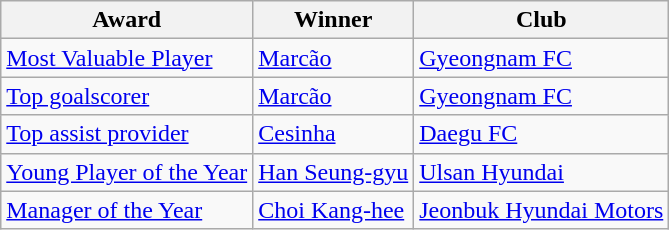<table class="wikitable">
<tr>
<th>Award</th>
<th>Winner</th>
<th>Club</th>
</tr>
<tr>
<td><a href='#'>Most Valuable Player</a></td>
<td> <a href='#'>Marcão</a></td>
<td><a href='#'>Gyeongnam FC</a></td>
</tr>
<tr>
<td><a href='#'>Top goalscorer</a></td>
<td> <a href='#'>Marcão</a></td>
<td><a href='#'>Gyeongnam FC</a></td>
</tr>
<tr>
<td><a href='#'>Top assist provider</a></td>
<td> <a href='#'>Cesinha</a></td>
<td><a href='#'>Daegu FC</a></td>
</tr>
<tr>
<td><a href='#'>Young Player of the Year</a></td>
<td> <a href='#'>Han Seung-gyu</a></td>
<td><a href='#'>Ulsan Hyundai</a></td>
</tr>
<tr>
<td><a href='#'>Manager of the Year</a></td>
<td> <a href='#'>Choi Kang-hee</a></td>
<td><a href='#'>Jeonbuk Hyundai Motors</a></td>
</tr>
</table>
